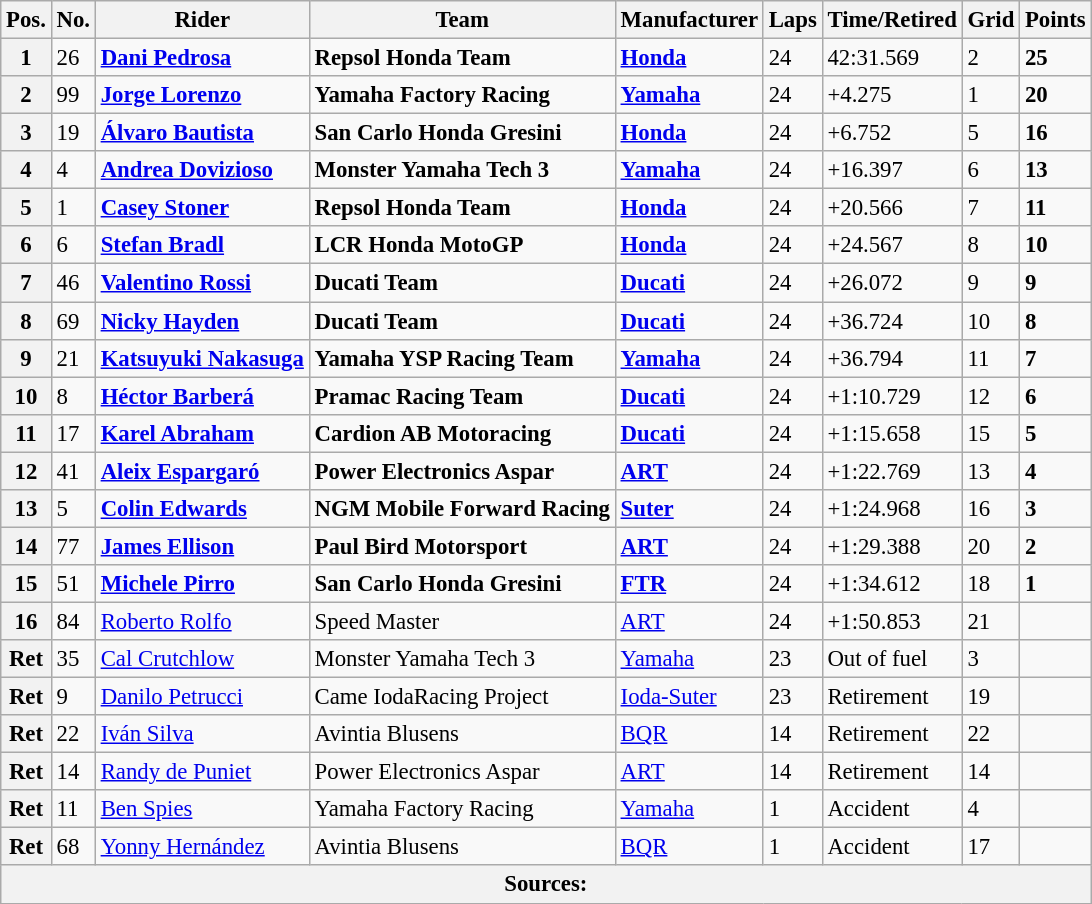<table class="wikitable" style="font-size: 95%;">
<tr>
<th>Pos.</th>
<th>No.</th>
<th>Rider</th>
<th>Team</th>
<th>Manufacturer</th>
<th>Laps</th>
<th>Time/Retired</th>
<th>Grid</th>
<th>Points</th>
</tr>
<tr>
<th>1</th>
<td>26</td>
<td> <strong><a href='#'>Dani Pedrosa</a></strong></td>
<td><strong>Repsol Honda Team</strong></td>
<td><strong><a href='#'>Honda</a></strong></td>
<td>24</td>
<td>42:31.569</td>
<td>2</td>
<td><strong>25</strong></td>
</tr>
<tr>
<th>2</th>
<td>99</td>
<td> <strong><a href='#'>Jorge Lorenzo</a></strong></td>
<td><strong>Yamaha Factory Racing</strong></td>
<td><strong><a href='#'>Yamaha</a></strong></td>
<td>24</td>
<td>+4.275</td>
<td>1</td>
<td><strong>20</strong></td>
</tr>
<tr>
<th>3</th>
<td>19</td>
<td> <strong><a href='#'>Álvaro Bautista</a></strong></td>
<td><strong>San Carlo Honda Gresini</strong></td>
<td><strong><a href='#'>Honda</a></strong></td>
<td>24</td>
<td>+6.752</td>
<td>5</td>
<td><strong>16</strong></td>
</tr>
<tr>
<th>4</th>
<td>4</td>
<td> <strong><a href='#'>Andrea Dovizioso</a></strong></td>
<td><strong>Monster Yamaha Tech 3</strong></td>
<td><strong><a href='#'>Yamaha</a></strong></td>
<td>24</td>
<td>+16.397</td>
<td>6</td>
<td><strong>13</strong></td>
</tr>
<tr>
<th>5</th>
<td>1</td>
<td> <strong><a href='#'>Casey Stoner</a></strong></td>
<td><strong>Repsol Honda Team</strong></td>
<td><strong><a href='#'>Honda</a></strong></td>
<td>24</td>
<td>+20.566</td>
<td>7</td>
<td><strong>11</strong></td>
</tr>
<tr>
<th>6</th>
<td>6</td>
<td> <strong><a href='#'>Stefan Bradl</a></strong></td>
<td><strong>LCR Honda MotoGP</strong></td>
<td><strong><a href='#'>Honda</a></strong></td>
<td>24</td>
<td>+24.567</td>
<td>8</td>
<td><strong>10</strong></td>
</tr>
<tr>
<th>7</th>
<td>46</td>
<td> <strong><a href='#'>Valentino Rossi</a></strong></td>
<td><strong>Ducati Team</strong></td>
<td><strong><a href='#'>Ducati</a></strong></td>
<td>24</td>
<td>+26.072</td>
<td>9</td>
<td><strong>9</strong></td>
</tr>
<tr>
<th>8</th>
<td>69</td>
<td> <strong><a href='#'>Nicky Hayden</a></strong></td>
<td><strong>Ducati Team</strong></td>
<td><strong><a href='#'>Ducati</a></strong></td>
<td>24</td>
<td>+36.724</td>
<td>10</td>
<td><strong>8</strong></td>
</tr>
<tr>
<th>9</th>
<td>21</td>
<td> <strong><a href='#'>Katsuyuki Nakasuga</a></strong></td>
<td><strong>Yamaha YSP Racing Team</strong></td>
<td><strong><a href='#'>Yamaha</a></strong></td>
<td>24</td>
<td>+36.794</td>
<td>11</td>
<td><strong>7</strong></td>
</tr>
<tr>
<th>10</th>
<td>8</td>
<td> <strong><a href='#'>Héctor Barberá</a></strong></td>
<td><strong>Pramac Racing Team</strong></td>
<td><strong><a href='#'>Ducati</a></strong></td>
<td>24</td>
<td>+1:10.729</td>
<td>12</td>
<td><strong>6</strong></td>
</tr>
<tr>
<th>11</th>
<td>17</td>
<td> <strong><a href='#'>Karel Abraham</a></strong></td>
<td><strong>Cardion AB Motoracing</strong></td>
<td><strong><a href='#'>Ducati</a></strong></td>
<td>24</td>
<td>+1:15.658</td>
<td>15</td>
<td><strong>5</strong></td>
</tr>
<tr>
<th>12</th>
<td>41</td>
<td> <strong><a href='#'>Aleix Espargaró</a></strong></td>
<td><strong>Power Electronics Aspar</strong></td>
<td><strong><a href='#'>ART</a></strong></td>
<td>24</td>
<td>+1:22.769</td>
<td>13</td>
<td><strong>4</strong></td>
</tr>
<tr>
<th>13</th>
<td>5</td>
<td> <strong><a href='#'>Colin Edwards</a></strong></td>
<td><strong>NGM Mobile Forward Racing</strong></td>
<td><strong><a href='#'>Suter</a></strong></td>
<td>24</td>
<td>+1:24.968</td>
<td>16</td>
<td><strong>3</strong></td>
</tr>
<tr>
<th>14</th>
<td>77</td>
<td> <strong><a href='#'>James Ellison</a></strong></td>
<td><strong>Paul Bird Motorsport</strong></td>
<td><strong><a href='#'>ART</a></strong></td>
<td>24</td>
<td>+1:29.388</td>
<td>20</td>
<td><strong>2</strong></td>
</tr>
<tr>
<th>15</th>
<td>51</td>
<td> <strong><a href='#'>Michele Pirro</a></strong></td>
<td><strong>San Carlo Honda Gresini</strong></td>
<td><strong><a href='#'>FTR</a></strong></td>
<td>24</td>
<td>+1:34.612</td>
<td>18</td>
<td><strong>1</strong></td>
</tr>
<tr>
<th>16</th>
<td>84</td>
<td> <a href='#'>Roberto Rolfo</a></td>
<td>Speed Master</td>
<td><a href='#'>ART</a></td>
<td>24</td>
<td>+1:50.853</td>
<td>21</td>
<td></td>
</tr>
<tr>
<th>Ret</th>
<td>35</td>
<td> <a href='#'>Cal Crutchlow</a></td>
<td>Monster Yamaha Tech 3</td>
<td><a href='#'>Yamaha</a></td>
<td>23</td>
<td>Out of fuel</td>
<td>3</td>
<td></td>
</tr>
<tr>
<th>Ret</th>
<td>9</td>
<td> <a href='#'>Danilo Petrucci</a></td>
<td>Came IodaRacing Project</td>
<td><a href='#'>Ioda-Suter</a></td>
<td>23</td>
<td>Retirement</td>
<td>19</td>
<td></td>
</tr>
<tr>
<th>Ret</th>
<td>22</td>
<td> <a href='#'>Iván Silva</a></td>
<td>Avintia Blusens</td>
<td><a href='#'>BQR</a></td>
<td>14</td>
<td>Retirement</td>
<td>22</td>
<td></td>
</tr>
<tr>
<th>Ret</th>
<td>14</td>
<td> <a href='#'>Randy de Puniet</a></td>
<td>Power Electronics Aspar</td>
<td><a href='#'>ART</a></td>
<td>14</td>
<td>Retirement</td>
<td>14</td>
<td></td>
</tr>
<tr>
<th>Ret</th>
<td>11</td>
<td> <a href='#'>Ben Spies</a></td>
<td>Yamaha Factory Racing</td>
<td><a href='#'>Yamaha</a></td>
<td>1</td>
<td>Accident</td>
<td>4</td>
<td></td>
</tr>
<tr>
<th>Ret</th>
<td>68</td>
<td> <a href='#'>Yonny Hernández</a></td>
<td>Avintia Blusens</td>
<td><a href='#'>BQR</a></td>
<td>1</td>
<td>Accident</td>
<td>17</td>
<td></td>
</tr>
<tr>
<th colspan=9>Sources: </th>
</tr>
</table>
